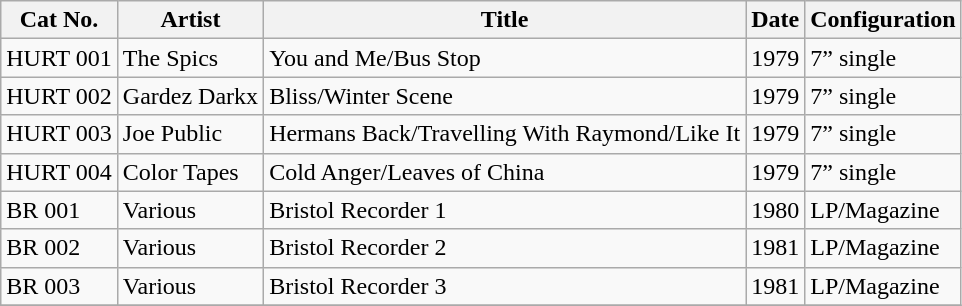<table class="wikitable">
<tr>
<th>Cat No.</th>
<th>Artist</th>
<th>Title</th>
<th>Date</th>
<th>Configuration</th>
</tr>
<tr>
<td>HURT 001</td>
<td>The Spics</td>
<td>You and Me/Bus Stop</td>
<td>1979</td>
<td>7” single</td>
</tr>
<tr>
<td>HURT 002</td>
<td>Gardez Darkx</td>
<td>Bliss/Winter Scene</td>
<td>1979</td>
<td>7” single</td>
</tr>
<tr>
<td>HURT 003</td>
<td>Joe Public</td>
<td>Hermans Back/Travelling With Raymond/Like It</td>
<td>1979</td>
<td>7” single</td>
</tr>
<tr>
<td>HURT 004</td>
<td>Color Tapes</td>
<td>Cold Anger/Leaves of China</td>
<td>1979</td>
<td>7” single</td>
</tr>
<tr>
<td>BR 001</td>
<td>Various</td>
<td>Bristol Recorder 1</td>
<td>1980</td>
<td>LP/Magazine</td>
</tr>
<tr>
<td>BR 002</td>
<td>Various</td>
<td>Bristol Recorder 2</td>
<td>1981</td>
<td>LP/Magazine</td>
</tr>
<tr>
<td>BR 003</td>
<td>Various</td>
<td>Bristol Recorder 3</td>
<td>1981</td>
<td>LP/Magazine</td>
</tr>
<tr>
</tr>
</table>
